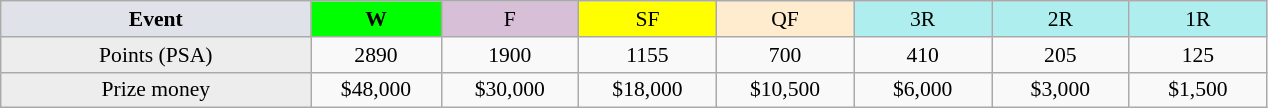<table class=wikitable style=font-size:90%;text-align:center>
<tr>
<td width=200 colspan=1 bgcolor=#dfe2e9><strong>Event</strong></td>
<td width=80 bgcolor=lime><strong>W</strong></td>
<td width=85 bgcolor=#D8BFD8>F</td>
<td width=85 bgcolor=#FFFF00>SF</td>
<td width=85 bgcolor=#ffebcd>QF</td>
<td width=85 bgcolor=#afeeee>3R</td>
<td width=85 bgcolor=#afeeee>2R</td>
<td width=85 bgcolor=#afeeee>1R</td>
</tr>
<tr>
<td bgcolor=#EDEDED>Points (PSA)</td>
<td>2890</td>
<td>1900</td>
<td>1155</td>
<td>700</td>
<td>410</td>
<td>205</td>
<td>125</td>
</tr>
<tr>
<td bgcolor=#EDEDED>Prize money</td>
<td>$48,000</td>
<td>$30,000</td>
<td>$18,000</td>
<td>$10,500</td>
<td>$6,000</td>
<td>$3,000</td>
<td>$1,500</td>
</tr>
</table>
